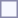<table style="border:1px solid #8888aa; background-color:#f7f8ff; padding:5px; font-size:95%; margin: 0px 12px 12px 0px;">
</table>
